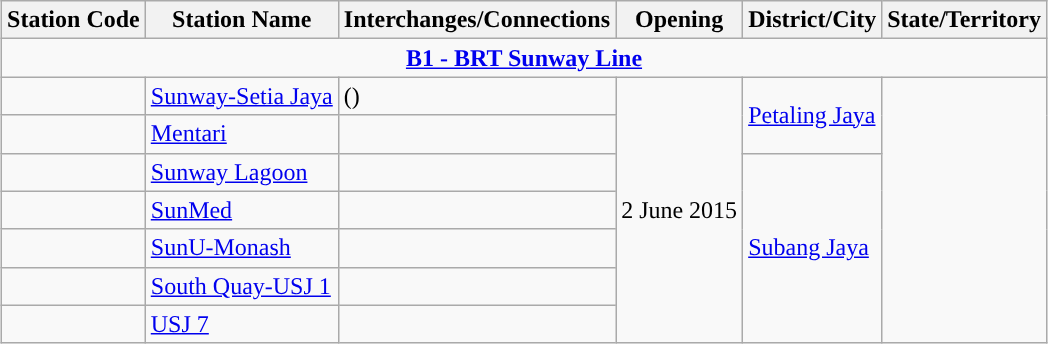<table class="wikitable" style="margin: 1em auto 1em auto;">
<tr>
<th>Station Code</th>
<th>Station Name</th>
<th>Interchanges/Connections</th>
<th>Opening</th>
<th>District/City</th>
<th>State/Territory</th>
</tr>
<tr>
<td colspan="6" align="center"><strong><a href='#'><span>B1 - BRT Sunway Line</span></a></strong></td>
</tr>
<tr>
<td></td>
<td><a href='#'>Sunway-Setia Jaya</a></td>
<td>  ()</td>
<td rowspan="7">2 June 2015</td>
<td rowspan="2"><a href='#'>Petaling Jaya</a></td>
<td rowspan="7"></td>
</tr>
<tr>
<td></td>
<td><a href='#'>Mentari</a></td>
<td></td>
</tr>
<tr>
<td></td>
<td><a href='#'>Sunway Lagoon</a></td>
<td></td>
<td rowspan="5"><a href='#'>Subang Jaya</a></td>
</tr>
<tr>
<td></td>
<td><a href='#'>SunMed</a></td>
<td></td>
</tr>
<tr>
<td></td>
<td><a href='#'>SunU-Monash</a></td>
<td></td>
</tr>
<tr>
<td></td>
<td><a href='#'>South Quay-USJ 1</a></td>
<td></td>
</tr>
<tr>
<td></td>
<td><a href='#'>USJ 7</a></td>
<td> </td>
</tr>
</table>
